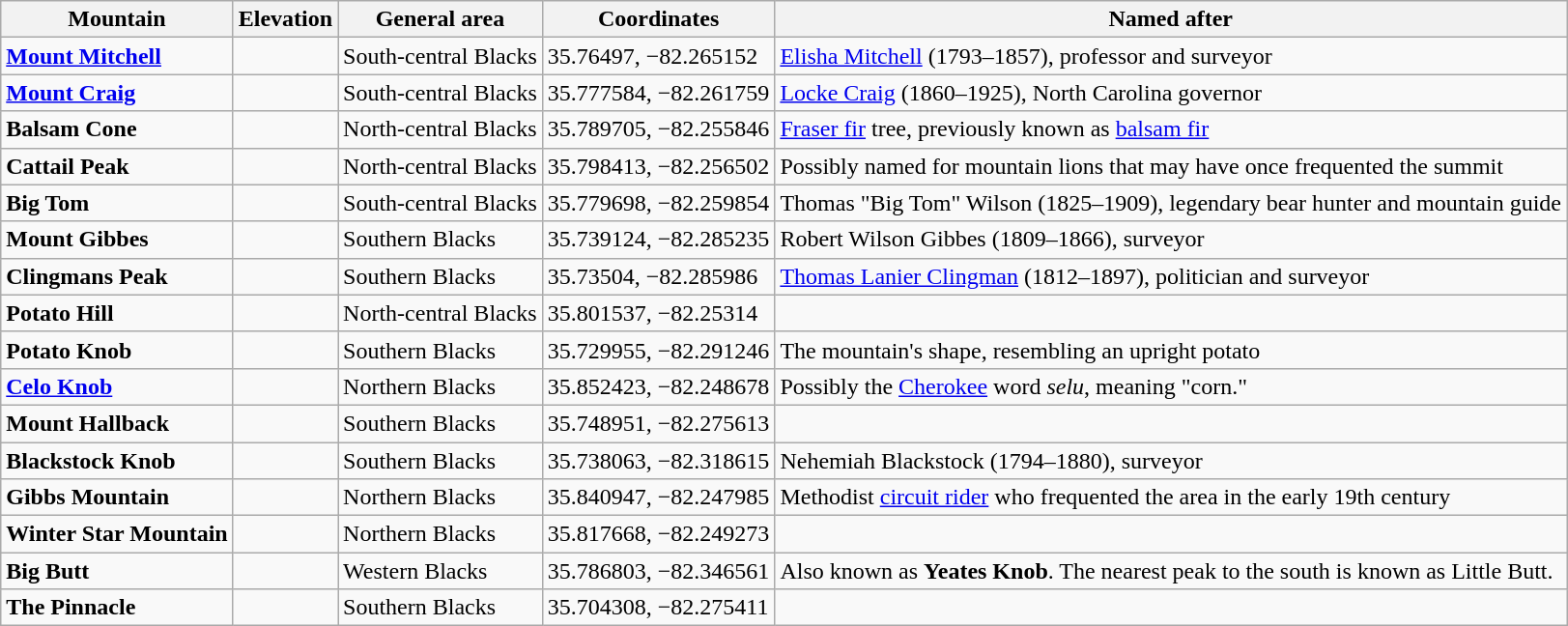<table class="wikitable">
<tr>
<th>Mountain</th>
<th>Elevation</th>
<th>General area</th>
<th>Coordinates</th>
<th>Named after</th>
</tr>
<tr>
<td><strong><a href='#'>Mount Mitchell</a></strong></td>
<td></td>
<td>South-central Blacks</td>
<td>35.76497, −82.265152</td>
<td><a href='#'>Elisha Mitchell</a> (1793–1857), professor and surveyor</td>
</tr>
<tr>
<td><strong><a href='#'>Mount Craig</a></strong></td>
<td></td>
<td>South-central Blacks</td>
<td>35.777584, −82.261759</td>
<td><a href='#'>Locke Craig</a> (1860–1925), North Carolina governor</td>
</tr>
<tr>
<td><strong>Balsam Cone</strong></td>
<td></td>
<td>North-central Blacks</td>
<td>35.789705, −82.255846</td>
<td><a href='#'>Fraser fir</a> tree, previously known as <a href='#'>balsam fir</a></td>
</tr>
<tr>
<td><strong>Cattail Peak</strong></td>
<td></td>
<td>North-central Blacks</td>
<td>35.798413, −82.256502</td>
<td>Possibly named for mountain lions that may have once frequented the summit</td>
</tr>
<tr>
<td><strong>Big Tom</strong></td>
<td></td>
<td>South-central Blacks</td>
<td>35.779698, −82.259854</td>
<td>Thomas "Big Tom" Wilson (1825–1909), legendary bear hunter and mountain guide</td>
</tr>
<tr>
<td><strong>Mount Gibbes</strong></td>
<td></td>
<td>Southern Blacks</td>
<td>35.739124, −82.285235</td>
<td>Robert Wilson Gibbes (1809–1866), surveyor</td>
</tr>
<tr>
<td><strong>Clingmans Peak</strong></td>
<td></td>
<td>Southern Blacks</td>
<td>35.73504, −82.285986</td>
<td><a href='#'>Thomas Lanier Clingman</a> (1812–1897), politician and surveyor</td>
</tr>
<tr>
<td><strong>Potato Hill</strong></td>
<td></td>
<td>North-central Blacks</td>
<td>35.801537, −82.25314</td>
<td></td>
</tr>
<tr>
<td><strong>Potato Knob</strong></td>
<td></td>
<td>Southern Blacks</td>
<td>35.729955, −82.291246</td>
<td>The mountain's shape, resembling an upright potato</td>
</tr>
<tr>
<td><strong><a href='#'>Celo Knob</a></strong></td>
<td></td>
<td>Northern Blacks</td>
<td>35.852423, −82.248678</td>
<td>Possibly the <a href='#'>Cherokee</a> word <em>selu</em>, meaning "corn."</td>
</tr>
<tr>
<td><strong>Mount Hallback</strong></td>
<td></td>
<td>Southern Blacks</td>
<td>35.748951, −82.275613</td>
<td></td>
</tr>
<tr>
<td><strong>Blackstock Knob</strong></td>
<td></td>
<td>Southern Blacks</td>
<td>35.738063, −82.318615</td>
<td>Nehemiah Blackstock (1794–1880), surveyor</td>
</tr>
<tr>
<td><strong>Gibbs Mountain</strong></td>
<td></td>
<td>Northern Blacks</td>
<td>35.840947, −82.247985</td>
<td>Methodist <a href='#'>circuit rider</a> who frequented the area in the early 19th century</td>
</tr>
<tr>
<td><strong>Winter Star Mountain</strong></td>
<td></td>
<td>Northern Blacks</td>
<td>35.817668, −82.249273</td>
<td></td>
</tr>
<tr>
<td><strong>Big Butt</strong></td>
<td></td>
<td>Western Blacks</td>
<td>35.786803, −82.346561</td>
<td>Also known as <strong>Yeates Knob</strong>. The nearest peak to the south is known as Little Butt.</td>
</tr>
<tr>
<td><strong>The Pinnacle</strong></td>
<td></td>
<td>Southern Blacks</td>
<td>35.704308, −82.275411</td>
<td></td>
</tr>
</table>
